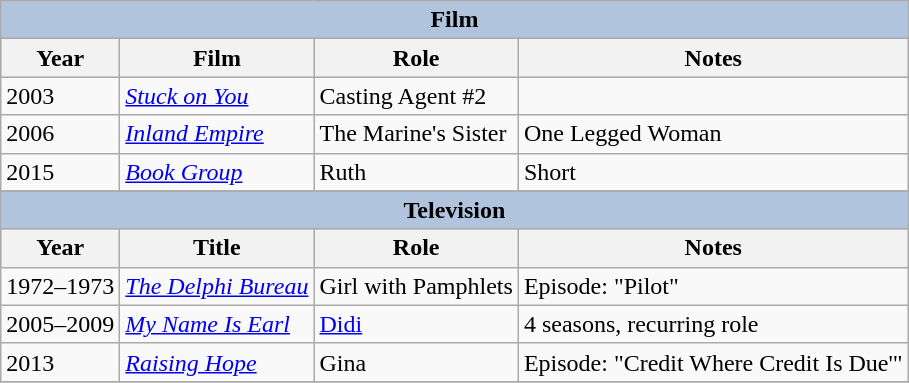<table class="wikitable">
<tr style="background:#ccc; text-align:center;">
<th colspan="4" style="background: LightSteelBlue;">Film</th>
</tr>
<tr style="background:#ccc; text-align:center;">
<th>Year</th>
<th>Film</th>
<th>Role</th>
<th>Notes</th>
</tr>
<tr>
<td>2003</td>
<td><em><a href='#'>Stuck on You</a></em></td>
<td>Casting Agent #2</td>
<td></td>
</tr>
<tr>
<td>2006</td>
<td><em><a href='#'>Inland Empire</a></em></td>
<td>The Marine's Sister</td>
<td>One Legged Woman</td>
</tr>
<tr>
<td>2015</td>
<td><em><a href='#'>Book Group</a></em></td>
<td>Ruth</td>
<td>Short</td>
</tr>
<tr>
</tr>
<tr style="background:#ccc; text-align:center;">
<th colspan="4" style="background: LightSteelBlue;">Television</th>
</tr>
<tr style="background:#ccc; text-align:center;">
<th>Year</th>
<th>Title</th>
<th>Role</th>
<th>Notes</th>
</tr>
<tr>
<td>1972–1973</td>
<td><em><a href='#'>The Delphi Bureau</a></em></td>
<td>Girl with Pamphlets</td>
<td>Episode: "Pilot"</td>
</tr>
<tr>
<td>2005–2009</td>
<td><em><a href='#'>My Name Is Earl</a></em></td>
<td><a href='#'>Didi</a></td>
<td>4 seasons, recurring role</td>
</tr>
<tr>
<td>2013</td>
<td><em><a href='#'>Raising Hope</a></em></td>
<td>Gina</td>
<td>Episode: "Credit Where Credit Is Due'"</td>
</tr>
<tr>
</tr>
</table>
